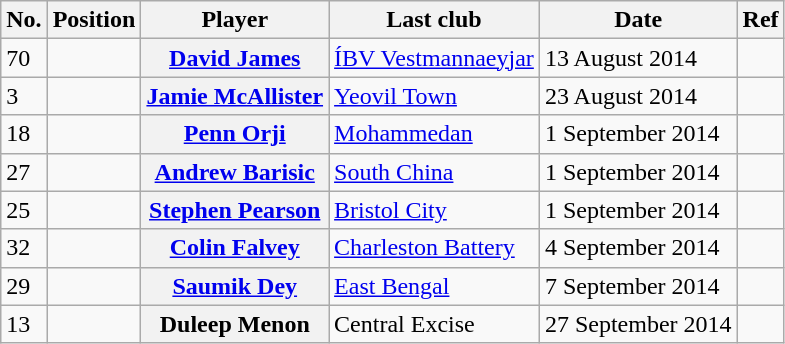<table class="wikitable plainrowheaders" style="text-align:center; text-align:left">
<tr>
<th>No.</th>
<th scope=col>Position</th>
<th scope=col>Player</th>
<th scope=col>Last club</th>
<th scope=col>Date</th>
<th scope=col>Ref</th>
</tr>
<tr>
<td>70</td>
<td></td>
<th scope=row> <a href='#'>David James</a></th>
<td> <a href='#'>ÍBV Vestmannaeyjar</a></td>
<td>13 August 2014</td>
<td></td>
</tr>
<tr>
<td>3</td>
<td></td>
<th scope=row> <a href='#'>Jamie McAllister</a></th>
<td> <a href='#'>Yeovil Town</a></td>
<td>23 August 2014</td>
<td></td>
</tr>
<tr>
<td>18</td>
<td></td>
<th scope=row> <a href='#'>Penn Orji</a></th>
<td> <a href='#'>Mohammedan</a></td>
<td>1 September 2014</td>
<td></td>
</tr>
<tr>
<td>27</td>
<td></td>
<th scope=row> <a href='#'>Andrew Barisic</a></th>
<td> <a href='#'>South China</a></td>
<td>1 September 2014</td>
<td></td>
</tr>
<tr>
<td>25</td>
<td></td>
<th scope=row> <a href='#'>Stephen Pearson</a></th>
<td> <a href='#'>Bristol City</a></td>
<td>1 September 2014</td>
<td></td>
</tr>
<tr>
<td>32</td>
<td></td>
<th scope=row> <a href='#'>Colin Falvey</a></th>
<td> <a href='#'>Charleston Battery</a></td>
<td>4 September 2014</td>
<td></td>
</tr>
<tr>
<td>29</td>
<td></td>
<th scope=row> <a href='#'>Saumik Dey</a></th>
<td> <a href='#'>East Bengal</a></td>
<td>7 September 2014</td>
<td></td>
</tr>
<tr>
<td>13</td>
<td></td>
<th scope=row> Duleep Menon</th>
<td> Central Excise</td>
<td>27 September 2014</td>
<td></td>
</tr>
</table>
